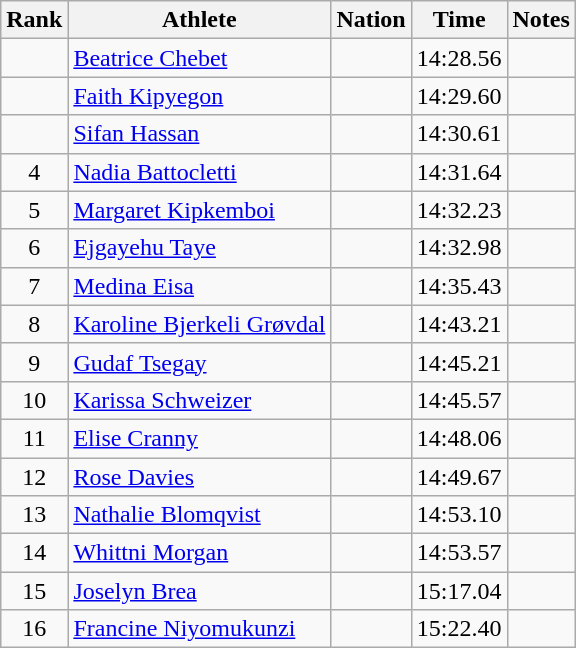<table class="wikitable sortable" style="text-align:center;">
<tr>
<th>Rank</th>
<th>Athlete</th>
<th>Nation</th>
<th>Time</th>
<th>Notes</th>
</tr>
<tr>
<td></td>
<td align=left><a href='#'>Beatrice Chebet</a></td>
<td align=left></td>
<td>14:28.56</td>
<td></td>
</tr>
<tr>
<td></td>
<td align=left><a href='#'>Faith Kipyegon</a></td>
<td align=left></td>
<td>14:29.60</td>
<td></td>
</tr>
<tr>
<td></td>
<td align=left><a href='#'>Sifan Hassan</a></td>
<td align=left></td>
<td>14:30.61</td>
<td></td>
</tr>
<tr>
<td>4</td>
<td align=left><a href='#'>Nadia Battocletti</a></td>
<td align=left></td>
<td>14:31.64</td>
<td></td>
</tr>
<tr>
<td>5</td>
<td align=left><a href='#'>Margaret Kipkemboi</a></td>
<td align=left></td>
<td>14:32.23</td>
<td></td>
</tr>
<tr>
<td>6</td>
<td align=left><a href='#'>Ejgayehu Taye</a></td>
<td align=left></td>
<td>14:32.98</td>
<td></td>
</tr>
<tr>
<td>7</td>
<td align=left><a href='#'>Medina Eisa</a></td>
<td align=left></td>
<td>14:35.43</td>
<td></td>
</tr>
<tr>
<td>8</td>
<td align=left><a href='#'>Karoline Bjerkeli Grøvdal</a></td>
<td align=left></td>
<td>14:43.21</td>
<td></td>
</tr>
<tr>
<td>9</td>
<td align=left><a href='#'>Gudaf Tsegay</a></td>
<td align=left></td>
<td>14:45.21</td>
<td></td>
</tr>
<tr>
<td>10</td>
<td align=left><a href='#'>Karissa Schweizer</a></td>
<td align=left></td>
<td>14:45.57</td>
<td></td>
</tr>
<tr>
<td>11</td>
<td align=left><a href='#'>Elise Cranny</a></td>
<td align=left></td>
<td>14:48.06</td>
<td></td>
</tr>
<tr>
<td>12</td>
<td align=left><a href='#'>Rose Davies</a></td>
<td align=left></td>
<td>14:49.67</td>
<td></td>
</tr>
<tr>
<td>13</td>
<td align=left><a href='#'>Nathalie Blomqvist</a></td>
<td align=left></td>
<td>14:53.10</td>
<td></td>
</tr>
<tr>
<td>14</td>
<td align=left><a href='#'>Whittni Morgan</a></td>
<td align=left></td>
<td>14:53.57</td>
<td></td>
</tr>
<tr>
<td>15</td>
<td align=left><a href='#'>Joselyn Brea</a></td>
<td align=left></td>
<td>15:17.04</td>
<td></td>
</tr>
<tr>
<td>16</td>
<td align=left><a href='#'>Francine Niyomukunzi</a></td>
<td align=left></td>
<td>15:22.40</td>
<td></td>
</tr>
</table>
